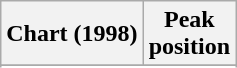<table class="wikitable sortable plainrowheaders" style="text-align:center;">
<tr>
<th>Chart (1998)</th>
<th>Peak<br>position</th>
</tr>
<tr>
</tr>
<tr>
</tr>
<tr>
</tr>
<tr>
</tr>
<tr>
</tr>
<tr>
</tr>
<tr>
</tr>
<tr>
</tr>
<tr>
</tr>
<tr>
</tr>
<tr>
</tr>
</table>
